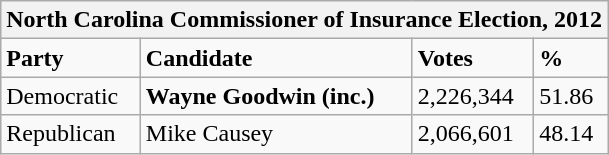<table class="wikitable">
<tr>
<th colspan="4">North Carolina Commissioner of Insurance Election, 2012</th>
</tr>
<tr>
<td><strong>Party</strong></td>
<td><strong>Candidate</strong></td>
<td><strong>Votes</strong></td>
<td><strong>%</strong></td>
</tr>
<tr>
<td>Democratic</td>
<td><strong>Wayne Goodwin (inc.)</strong></td>
<td>2,226,344</td>
<td>51.86</td>
</tr>
<tr>
<td>Republican</td>
<td>Mike Causey</td>
<td>2,066,601</td>
<td>48.14</td>
</tr>
</table>
